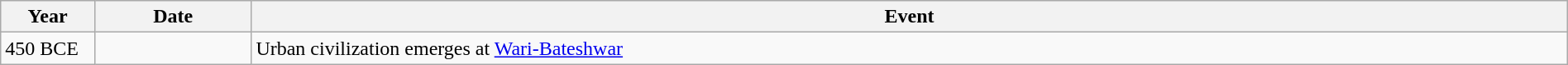<table class="wikitable" width="100%">
<tr>
<th style="width:6%">Year</th>
<th style="width:10%">Date</th>
<th>Event</th>
</tr>
<tr>
<td>450 BCE</td>
<td></td>
<td>Urban civilization emerges at <a href='#'>Wari-Bateshwar</a></td>
</tr>
</table>
